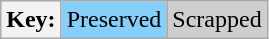<table class="wikitable">
<tr>
<th>Key:</th>
<td bgcolor=#87cefa>Preserved</td>
<td bgcolor=#cecece>Scrapped</td>
</tr>
</table>
